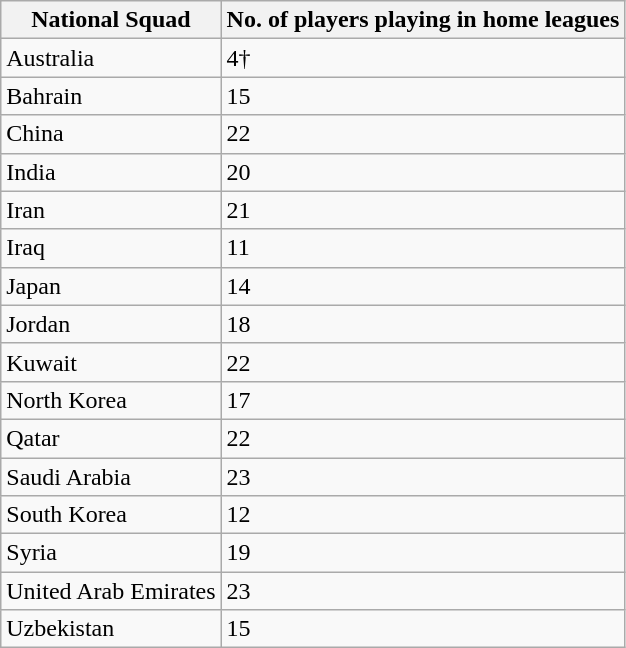<table class="wikitable sortable">
<tr>
<th>National Squad</th>
<th>No. of players playing in home leagues</th>
</tr>
<tr>
<td> Australia</td>
<td>4†</td>
</tr>
<tr>
<td> Bahrain</td>
<td>15</td>
</tr>
<tr>
<td> China</td>
<td>22</td>
</tr>
<tr>
<td> India</td>
<td>20</td>
</tr>
<tr>
<td> Iran</td>
<td>21</td>
</tr>
<tr>
<td> Iraq</td>
<td>11</td>
</tr>
<tr>
<td> Japan</td>
<td>14</td>
</tr>
<tr>
<td> Jordan</td>
<td>18</td>
</tr>
<tr>
<td> Kuwait</td>
<td>22</td>
</tr>
<tr>
<td> North Korea</td>
<td>17</td>
</tr>
<tr>
<td> Qatar</td>
<td>22</td>
</tr>
<tr>
<td> Saudi Arabia</td>
<td>23</td>
</tr>
<tr>
<td> South Korea</td>
<td>12</td>
</tr>
<tr>
<td> Syria</td>
<td>19</td>
</tr>
<tr>
<td> United Arab Emirates</td>
<td>23</td>
</tr>
<tr>
<td> Uzbekistan</td>
<td>15</td>
</tr>
</table>
